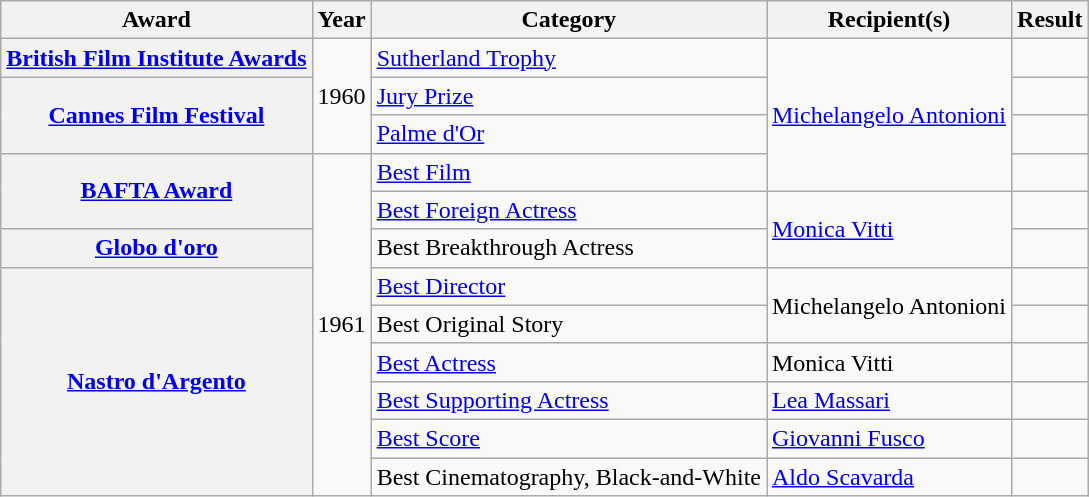<table class="wikitable plainrowheaders">
<tr>
<th scope="col">Award</th>
<th scope="col">Year</th>
<th scope="col">Category</th>
<th scope="col">Recipient(s)</th>
<th scope="col">Result</th>
</tr>
<tr>
<th scope="row"><a href='#'>British Film Institute Awards</a></th>
<td rowspan="3">1960</td>
<td><a href='#'>Sutherland Trophy</a></td>
<td rowspan="4"><a href='#'>Michelangelo Antonioni</a></td>
<td></td>
</tr>
<tr>
<th scope="row" rowspan="2"><a href='#'>Cannes Film Festival</a></th>
<td><a href='#'>Jury Prize</a></td>
<td></td>
</tr>
<tr>
<td><a href='#'>Palme d'Or</a></td>
<td></td>
</tr>
<tr>
<th scope="row" rowspan="2"><a href='#'>BAFTA Award</a></th>
<td rowspan="9">1961</td>
<td><a href='#'>Best Film</a></td>
<td></td>
</tr>
<tr>
<td><a href='#'>Best Foreign Actress</a></td>
<td rowspan="2"><a href='#'>Monica Vitti</a></td>
<td></td>
</tr>
<tr>
<th scope="row"><a href='#'>Globo d'oro</a></th>
<td>Best Breakthrough Actress</td>
<td></td>
</tr>
<tr>
<th scope="row" rowspan="6"><a href='#'>Nastro d'Argento</a></th>
<td><a href='#'>Best Director</a></td>
<td rowspan="2">Michelangelo Antonioni</td>
<td></td>
</tr>
<tr>
<td>Best Original Story</td>
<td></td>
</tr>
<tr>
<td><a href='#'>Best Actress</a></td>
<td>Monica Vitti</td>
<td></td>
</tr>
<tr>
<td><a href='#'>Best Supporting Actress</a></td>
<td><a href='#'>Lea Massari</a></td>
<td></td>
</tr>
<tr>
<td><a href='#'>Best Score</a></td>
<td><a href='#'>Giovanni Fusco</a></td>
<td></td>
</tr>
<tr>
<td>Best Cinematography, Black-and-White</td>
<td><a href='#'>Aldo Scavarda</a></td>
<td></td>
</tr>
</table>
